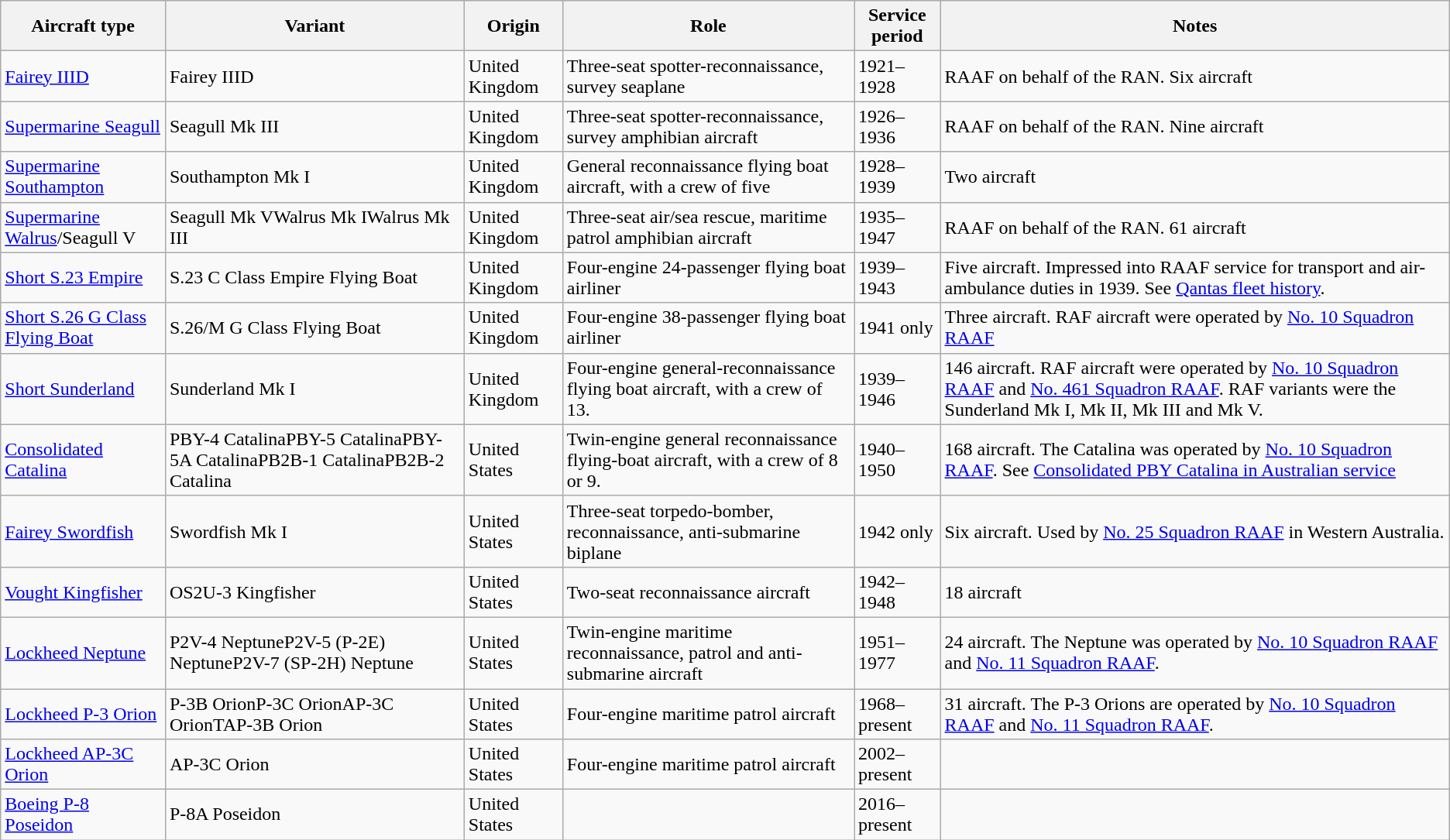<table class="wikitable sortable">
<tr>
<th>Aircraft type</th>
<th>Variant</th>
<th>Origin</th>
<th>Role</th>
<th>Service period</th>
<th>Notes</th>
</tr>
<tr>
<td><a href='#'>Fairey IIID</a></td>
<td>Fairey IIID</td>
<td>United Kingdom</td>
<td>Three-seat spotter-reconnaissance, survey seaplane</td>
<td>1921–1928</td>
<td>RAAF on behalf of the RAN. Six aircraft</td>
</tr>
<tr>
<td><a href='#'>Supermarine Seagull</a></td>
<td>Seagull Mk III</td>
<td>United Kingdom</td>
<td>Three-seat spotter-reconnaissance, survey amphibian aircraft</td>
<td>1926–1936</td>
<td>RAAF on behalf of the RAN. Nine aircraft</td>
</tr>
<tr>
<td><a href='#'>Supermarine Southampton</a></td>
<td>Southampton Mk I</td>
<td>United Kingdom</td>
<td>General reconnaissance flying boat aircraft, with a crew of five</td>
<td>1928–1939</td>
<td>Two aircraft</td>
</tr>
<tr>
<td><a href='#'>Supermarine Walrus</a>/Seagull V</td>
<td>Seagull Mk VWalrus Mk IWalrus Mk III</td>
<td>United Kingdom</td>
<td>Three-seat air/sea rescue, maritime patrol amphibian aircraft</td>
<td>1935–1947</td>
<td>RAAF on behalf of the RAN. 61 aircraft</td>
</tr>
<tr>
<td><a href='#'>Short S.23 Empire</a></td>
<td>S.23 C Class Empire Flying Boat</td>
<td>United Kingdom</td>
<td>Four-engine 24-passenger flying boat airliner</td>
<td>1939–1943</td>
<td>Five aircraft. Impressed into RAAF service for transport and air-ambulance duties in 1939. See <a href='#'>Qantas fleet history</a>.</td>
</tr>
<tr>
<td><a href='#'>Short S.26 G Class Flying Boat</a></td>
<td>S.26/M G Class Flying Boat</td>
<td>United Kingdom</td>
<td>Four-engine 38-passenger flying boat airliner</td>
<td>1941 only</td>
<td>Three aircraft. RAF aircraft were operated by <a href='#'>No. 10 Squadron RAAF</a></td>
</tr>
<tr>
<td><a href='#'>Short Sunderland</a></td>
<td>Sunderland Mk I</td>
<td>United Kingdom</td>
<td>Four-engine general-reconnaissance flying boat aircraft, with a crew of 13.</td>
<td>1939–1946</td>
<td>146 aircraft. RAF aircraft were operated by <a href='#'>No. 10 Squadron RAAF</a> and <a href='#'>No. 461 Squadron RAAF</a>. RAF variants were the Sunderland Mk I, Mk II, Mk III and Mk V.</td>
</tr>
<tr>
<td><a href='#'>Consolidated Catalina</a></td>
<td>PBY-4 CatalinaPBY-5 CatalinaPBY-5A CatalinaPB2B-1 CatalinaPB2B-2 Catalina</td>
<td>United States</td>
<td>Twin-engine general reconnaissance flying-boat aircraft, with a crew of 8 or 9.</td>
<td>1940–1950</td>
<td>168 aircraft. The Catalina was operated by <a href='#'>No. 10 Squadron RAAF</a>. See <a href='#'>Consolidated PBY Catalina in Australian service</a></td>
</tr>
<tr>
<td><a href='#'>Fairey Swordfish</a></td>
<td>Swordfish Mk I</td>
<td>United States</td>
<td>Three-seat torpedo-bomber, reconnaissance, anti-submarine biplane</td>
<td>1942 only</td>
<td>Six aircraft. Used by <a href='#'>No. 25 Squadron RAAF</a> in Western Australia.</td>
</tr>
<tr>
<td><a href='#'>Vought Kingfisher</a></td>
<td>OS2U-3 Kingfisher</td>
<td>United States</td>
<td>Two-seat reconnaissance aircraft</td>
<td>1942–1948</td>
<td>18 aircraft</td>
</tr>
<tr>
<td><a href='#'>Lockheed Neptune</a></td>
<td>P2V-4 NeptuneP2V-5 (P-2E) NeptuneP2V-7 (SP-2H) Neptune</td>
<td>United States</td>
<td>Twin-engine maritime reconnaissance, patrol and anti-submarine aircraft</td>
<td>1951–1977</td>
<td>24 aircraft. The Neptune was operated by <a href='#'>No. 10 Squadron RAAF</a> and <a href='#'>No. 11 Squadron RAAF</a>.</td>
</tr>
<tr>
<td><a href='#'>Lockheed P-3 Orion</a></td>
<td>P-3B OrionP-3C OrionAP-3C OrionTAP-3B Orion</td>
<td>United States</td>
<td>Four-engine maritime patrol aircraft</td>
<td>1968–present</td>
<td>31 aircraft. The P-3 Orions are operated by <a href='#'>No. 10 Squadron RAAF</a> and <a href='#'>No. 11 Squadron RAAF</a>.</td>
</tr>
<tr>
<td><a href='#'>Lockheed AP-3C Orion</a></td>
<td>AP-3C Orion</td>
<td>United States</td>
<td>Four-engine maritime patrol aircraft</td>
<td>2002–present</td>
<td></td>
</tr>
<tr>
<td><a href='#'>Boeing P-8 Poseidon</a></td>
<td>P-8A Poseidon</td>
<td>United States</td>
<td></td>
<td>2016–present</td>
<td></td>
</tr>
</table>
